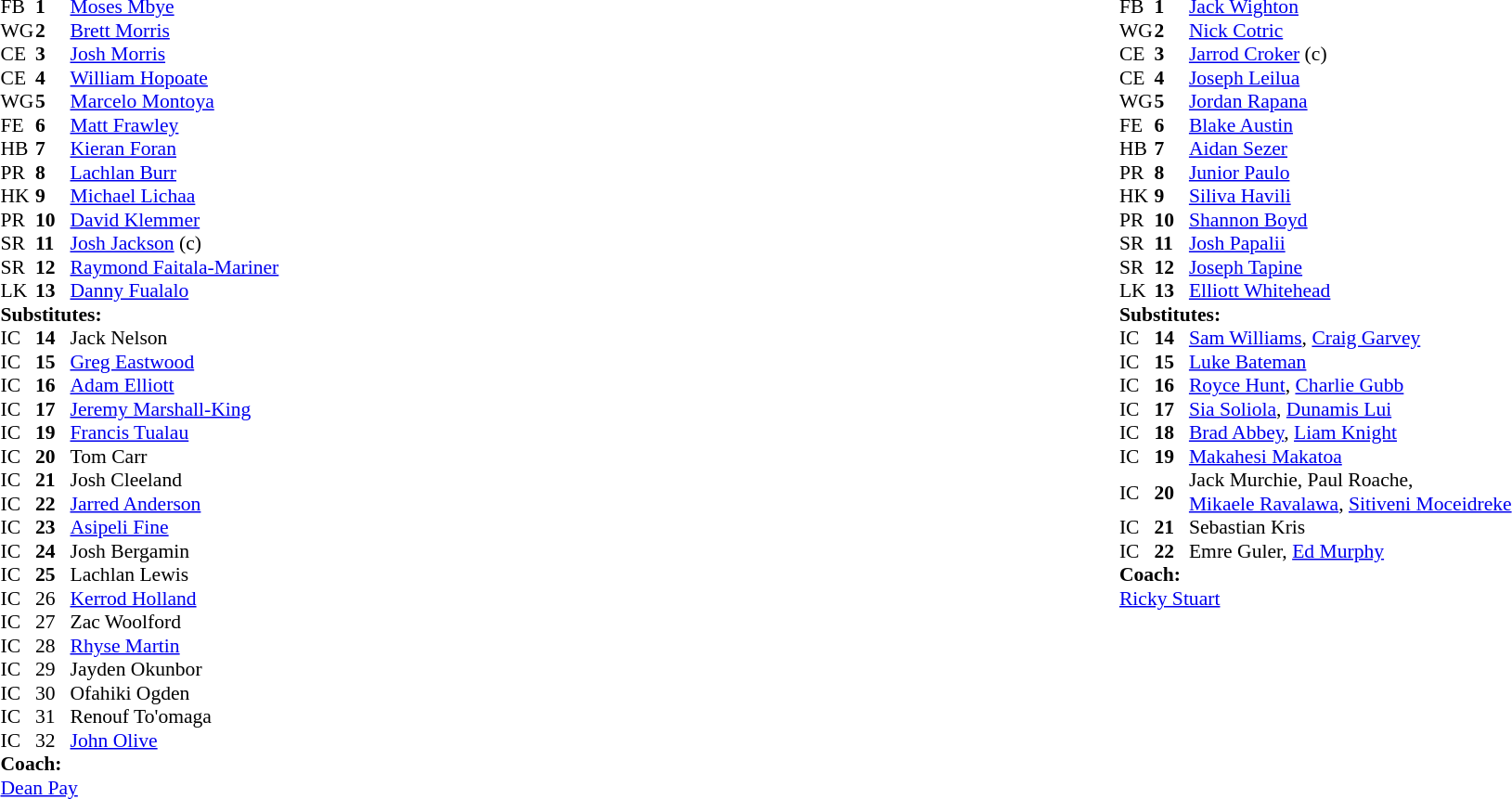<table width="100%" class="mw-collapsible mw-collapsed">
<tr>
<td valign="top" width="50%"><br><table cellspacing="0" cellpadding="0" style="font-size: 90%">
<tr>
<th width="25"></th>
<th width="25"></th>
</tr>
<tr>
<td>FB</td>
<td><strong>1</strong></td>
<td><a href='#'>Moses Mbye</a></td>
</tr>
<tr>
<td>WG</td>
<td><strong>2</strong></td>
<td><a href='#'>Brett Morris</a></td>
</tr>
<tr>
<td>CE</td>
<td><strong>3</strong></td>
<td><a href='#'>Josh Morris</a></td>
</tr>
<tr>
<td>CE</td>
<td><strong>4</strong></td>
<td><a href='#'>William Hopoate</a></td>
</tr>
<tr>
<td>WG</td>
<td><strong>5</strong></td>
<td><a href='#'>Marcelo Montoya</a></td>
</tr>
<tr>
<td>FE</td>
<td><strong>6</strong></td>
<td><a href='#'>Matt Frawley</a></td>
</tr>
<tr>
<td>HB</td>
<td><strong>7</strong></td>
<td><a href='#'>Kieran Foran</a></td>
</tr>
<tr>
<td>PR</td>
<td><strong>8</strong></td>
<td><a href='#'>Lachlan Burr</a></td>
</tr>
<tr>
<td>HK</td>
<td><strong>9</strong></td>
<td><a href='#'>Michael Lichaa</a></td>
</tr>
<tr>
<td>PR</td>
<td><strong>10</strong></td>
<td><a href='#'>David Klemmer</a></td>
</tr>
<tr>
<td>SR</td>
<td><strong>11</strong></td>
<td><a href='#'>Josh Jackson</a> (c)</td>
</tr>
<tr>
<td>SR</td>
<td><strong>12</strong></td>
<td><a href='#'>Raymond Faitala-Mariner</a></td>
</tr>
<tr>
<td>LK</td>
<td><strong>13</strong></td>
<td><a href='#'>Danny Fualalo</a></td>
</tr>
<tr>
<td colspan="3"><strong>Substitutes:</strong></td>
</tr>
<tr>
<td>IC</td>
<td><strong>14</strong></td>
<td>Jack Nelson</td>
</tr>
<tr>
<td>IC</td>
<td><strong>15</strong></td>
<td><a href='#'>Greg Eastwood</a></td>
</tr>
<tr>
<td>IC</td>
<td><strong>16</strong></td>
<td><a href='#'>Adam Elliott</a></td>
</tr>
<tr>
<td>IC</td>
<td><strong>17</strong></td>
<td><a href='#'>Jeremy Marshall-King</a></td>
</tr>
<tr>
<td>IC</td>
<td><strong>19</strong></td>
<td><a href='#'>Francis Tualau</a></td>
</tr>
<tr>
<td>IC</td>
<td><strong>20</strong></td>
<td>Tom Carr</td>
</tr>
<tr>
<td>IC</td>
<td><strong>21</strong></td>
<td>Josh Cleeland</td>
</tr>
<tr>
<td>IC</td>
<td><strong>22</strong></td>
<td><a href='#'>Jarred Anderson</a></td>
</tr>
<tr>
<td>IC</td>
<td><strong>23</strong></td>
<td><a href='#'>Asipeli Fine</a></td>
</tr>
<tr>
<td>IC</td>
<td><strong>24</strong></td>
<td>Josh Bergamin</td>
</tr>
<tr>
<td>IC</td>
<td><strong>25</strong></td>
<td>Lachlan Lewis</td>
</tr>
<tr>
<td>IC</td>
<td>26</td>
<td><a href='#'>Kerrod Holland</a></td>
</tr>
<tr>
<td>IC</td>
<td>27</td>
<td>Zac Woolford</td>
</tr>
<tr>
<td>IC</td>
<td>28</td>
<td><a href='#'>Rhyse Martin</a></td>
</tr>
<tr>
<td>IC</td>
<td>29</td>
<td>Jayden Okunbor</td>
</tr>
<tr>
<td>IC</td>
<td>30</td>
<td>Ofahiki Ogden</td>
</tr>
<tr>
<td>IC</td>
<td>31</td>
<td>Renouf To'omaga</td>
</tr>
<tr>
<td>IC</td>
<td>32</td>
<td><a href='#'>John Olive</a></td>
</tr>
<tr>
<td colspan="3"><strong>Coach:</strong></td>
</tr>
<tr>
<td colspan="4"><a href='#'>Dean Pay</a></td>
</tr>
</table>
</td>
<td valign="top" width="50%"><br><table cellspacing="0" cellpadding="0" align="center" style="font-size: 90%">
<tr>
<th width="25"></th>
<th width="25"></th>
</tr>
<tr>
<td>FB</td>
<td><strong>1</strong></td>
<td><a href='#'>Jack Wighton</a></td>
</tr>
<tr>
<td>WG</td>
<td><strong>2</strong></td>
<td><a href='#'>Nick Cotric</a></td>
</tr>
<tr>
<td>CE</td>
<td><strong>3</strong></td>
<td><a href='#'>Jarrod Croker</a> (c)</td>
</tr>
<tr>
<td>CE</td>
<td><strong>4</strong></td>
<td><a href='#'>Joseph Leilua</a></td>
</tr>
<tr>
<td>WG</td>
<td><strong>5</strong></td>
<td><a href='#'>Jordan Rapana</a></td>
</tr>
<tr>
<td>FE</td>
<td><strong>6</strong></td>
<td><a href='#'>Blake Austin</a></td>
</tr>
<tr>
<td>HB</td>
<td><strong>7</strong></td>
<td><a href='#'>Aidan Sezer</a></td>
</tr>
<tr>
<td>PR</td>
<td><strong>8</strong></td>
<td><a href='#'>Junior Paulo</a></td>
</tr>
<tr>
<td>HK</td>
<td><strong>9</strong></td>
<td><a href='#'>Siliva Havili</a></td>
</tr>
<tr>
<td>PR</td>
<td><strong>10</strong></td>
<td><a href='#'>Shannon Boyd</a></td>
</tr>
<tr>
<td>SR</td>
<td><strong>11</strong></td>
<td><a href='#'>Josh Papalii</a></td>
</tr>
<tr>
<td>SR</td>
<td><strong>12</strong></td>
<td><a href='#'>Joseph Tapine</a></td>
</tr>
<tr>
<td>LK</td>
<td><strong>13</strong></td>
<td><a href='#'>Elliott Whitehead</a></td>
</tr>
<tr>
<td colspan="3"><strong>Substitutes:</strong></td>
</tr>
<tr>
<td>IC</td>
<td><strong>14</strong></td>
<td><a href='#'>Sam Williams</a>, <a href='#'>Craig Garvey</a></td>
</tr>
<tr>
<td>IC</td>
<td><strong>15</strong></td>
<td><a href='#'>Luke Bateman</a></td>
</tr>
<tr>
<td>IC</td>
<td><strong>16</strong></td>
<td><a href='#'>Royce Hunt</a>, <a href='#'>Charlie Gubb</a></td>
</tr>
<tr>
<td>IC</td>
<td><strong>17</strong></td>
<td><a href='#'>Sia Soliola</a>, <a href='#'>Dunamis Lui</a></td>
</tr>
<tr>
<td>IC</td>
<td><strong>18</strong></td>
<td><a href='#'>Brad Abbey</a>, <a href='#'>Liam Knight</a></td>
</tr>
<tr>
<td>IC</td>
<td><strong>19</strong></td>
<td><a href='#'>Makahesi Makatoa</a></td>
</tr>
<tr>
<td>IC</td>
<td><strong>20</strong></td>
<td>Jack Murchie, Paul Roache,<br><a href='#'>Mikaele Ravalawa</a>, <a href='#'>Sitiveni Moceidreke</a></td>
</tr>
<tr>
<td>IC</td>
<td><strong>21</strong></td>
<td>Sebastian Kris</td>
</tr>
<tr>
<td>IC</td>
<td><strong>22</strong></td>
<td>Emre Guler, <a href='#'>Ed Murphy</a></td>
</tr>
<tr>
<td colspan="3"><strong>Coach:</strong></td>
</tr>
<tr>
<td colspan="4"><a href='#'>Ricky Stuart</a></td>
</tr>
</table>
</td>
</tr>
</table>
